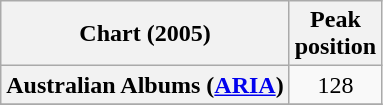<table class="wikitable plainrowheaders" style="text-align:center">
<tr>
<th scope="col">Chart (2005)</th>
<th scope="col">Peak<br>position</th>
</tr>
<tr>
<th scope="row">Australian Albums (<a href='#'>ARIA</a>)</th>
<td align="center">128</td>
</tr>
<tr>
</tr>
</table>
